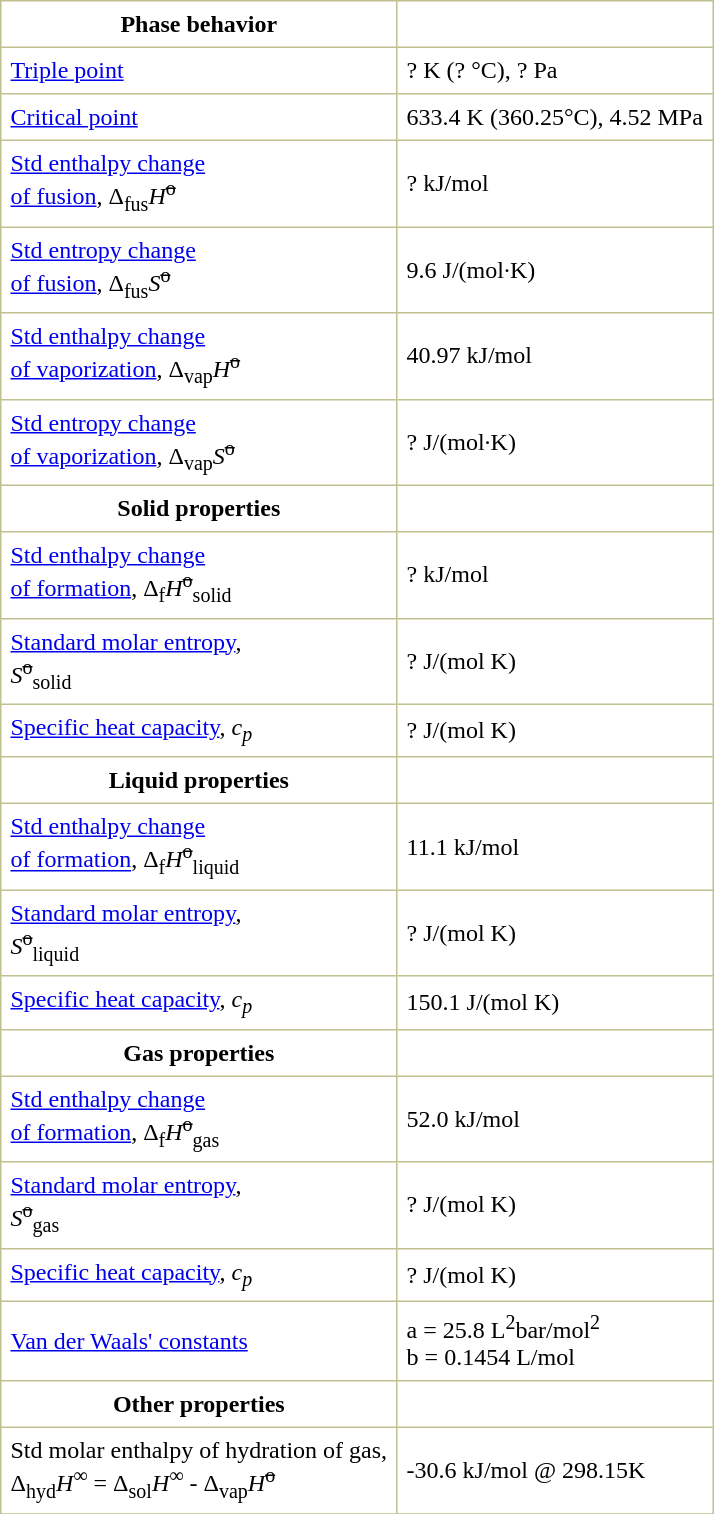<table border="1" cellspacing="0" cellpadding="6" style="margin: 0 0 0 0.5em; background: #FFFFFF; border-collapse: collapse; border-color: #C0C090;">
<tr>
<th>Phase behavior</th>
</tr>
<tr>
<td><a href='#'>Triple point</a></td>
<td>? K (? °C), ? Pa</td>
</tr>
<tr>
<td><a href='#'>Critical point</a></td>
<td>633.4 K (360.25°C), 4.52 MPa</td>
</tr>
<tr>
<td><a href='#'>Std enthalpy change<br>of fusion</a>, Δ<sub>fus</sub><em>H</em><sup><s>o</s></sup></td>
<td>? kJ/mol</td>
</tr>
<tr>
<td><a href='#'>Std entropy change<br>of fusion</a>, Δ<sub>fus</sub><em>S</em><sup><s>o</s></sup></td>
<td>9.6 J/(mol·K)</td>
</tr>
<tr>
<td><a href='#'>Std enthalpy change<br>of vaporization</a>, Δ<sub>vap</sub><em>H</em><sup><s>o</s></sup></td>
<td>40.97 kJ/mol</td>
</tr>
<tr>
<td><a href='#'>Std entropy change<br>of vaporization</a>, Δ<sub>vap</sub><em>S</em><sup><s>o</s></sup></td>
<td>? J/(mol·K)</td>
</tr>
<tr>
<th>Solid properties</th>
</tr>
<tr>
<td><a href='#'>Std enthalpy change<br>of formation</a>, Δ<sub>f</sub><em>H</em><sup><s>o</s></sup><sub>solid</sub></td>
<td>? kJ/mol</td>
</tr>
<tr>
<td><a href='#'>Standard molar entropy</a>,<br><em>S</em><sup><s>o</s></sup><sub>solid</sub></td>
<td>? J/(mol K)</td>
</tr>
<tr>
<td><a href='#'>Specific heat capacity</a>, <em>c<sub>p</sub></em></td>
<td>? J/(mol K)</td>
</tr>
<tr>
<th>Liquid properties</th>
</tr>
<tr>
<td><a href='#'>Std enthalpy change<br>of formation</a>, Δ<sub>f</sub><em>H</em><sup><s>o</s></sup><sub>liquid</sub></td>
<td>11.1 kJ/mol</td>
</tr>
<tr>
<td><a href='#'>Standard molar entropy</a>,<br><em>S</em><sup><s>o</s></sup><sub>liquid</sub></td>
<td>? J/(mol K)</td>
</tr>
<tr>
<td><a href='#'>Specific heat capacity</a>, <em>c<sub>p</sub></em></td>
<td>150.1 J/(mol K)</td>
</tr>
<tr>
<th>Gas properties</th>
</tr>
<tr>
<td><a href='#'>Std enthalpy change<br>of formation</a>, Δ<sub>f</sub><em>H</em><sup><s>o</s></sup><sub>gas</sub></td>
<td>52.0 kJ/mol</td>
</tr>
<tr>
<td><a href='#'>Standard molar entropy</a>,<br><em>S</em><sup><s>o</s></sup><sub>gas</sub></td>
<td>? J/(mol K)</td>
</tr>
<tr>
<td><a href='#'>Specific heat capacity</a>, <em>c<sub>p</sub></em></td>
<td>? J/(mol K)</td>
</tr>
<tr>
<td><a href='#'>Van der Waals' constants</a></td>
<td>a = 25.8 L<sup>2</sup>bar/mol<sup>2</sup><br> b = 0.1454 L/mol</td>
</tr>
<tr>
<th>Other properties</th>
</tr>
<tr>
<td>Std molar enthalpy of hydration of gas,<br> Δ<sub>hyd</sub><em>H</em><sup>∞</sup> = Δ<sub>sol</sub><em>H</em><sup>∞</sup> - Δ<sub>vap</sub><em>H</em><sup><s>o</s></sup></td>
<td>-30.6 kJ/mol @ 298.15K</td>
</tr>
<tr>
</tr>
</table>
